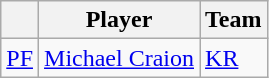<table class="wikitable">
<tr>
<th align="center"></th>
<th align="center">Player</th>
<th align="center">Team</th>
</tr>
<tr>
<td align=center><a href='#'>PF</a></td>
<td> <a href='#'>Michael Craion</a></td>
<td><a href='#'>KR</a></td>
</tr>
</table>
